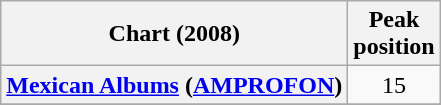<table class="wikitable sortable plainrowheaders" style="text-align:center;">
<tr>
<th scope="col">Chart (2008)</th>
<th scope="col">Peak<br>position</th>
</tr>
<tr>
<th scope="row"><a href='#'>Mexican Albums</a> (<a href='#'>AMPROFON</a>)</th>
<td>15</td>
</tr>
<tr>
</tr>
<tr>
</tr>
<tr>
</tr>
</table>
